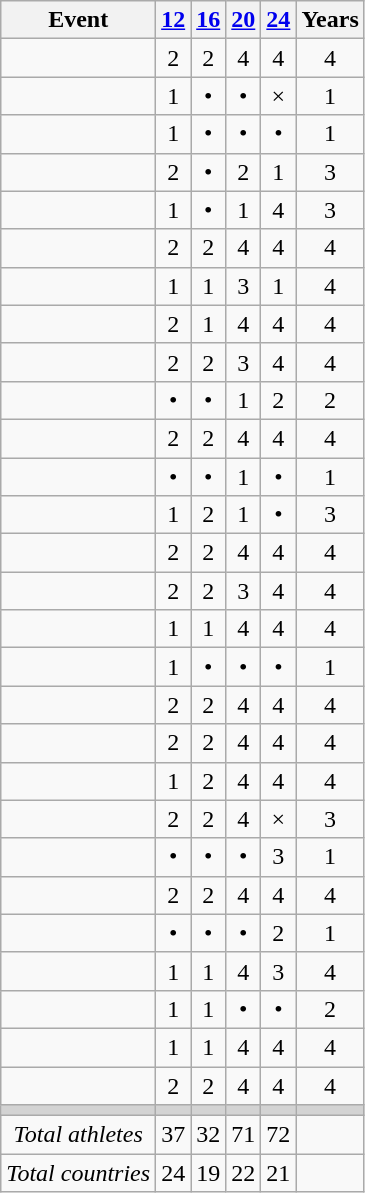<table class="wikitable" style="text-align:center">
<tr>
<th>Event</th>
<th><a href='#'>12</a></th>
<th><a href='#'>16</a></th>
<th><a href='#'>20</a></th>
<th><a href='#'>24</a></th>
<th>Years</th>
</tr>
<tr>
<td align=left></td>
<td>2</td>
<td>2</td>
<td>4</td>
<td>4</td>
<td>4</td>
</tr>
<tr>
<td align=left></td>
<td>1</td>
<td>•</td>
<td>•</td>
<td>×</td>
<td>1</td>
</tr>
<tr>
<td align=left></td>
<td>1</td>
<td>•</td>
<td>•</td>
<td>•</td>
<td>1</td>
</tr>
<tr>
<td align=left></td>
<td>2</td>
<td>•</td>
<td>2</td>
<td>1</td>
<td>3</td>
</tr>
<tr>
<td align=left></td>
<td>1</td>
<td>•</td>
<td>1</td>
<td>4</td>
<td>3</td>
</tr>
<tr>
<td align=left></td>
<td>2</td>
<td>2</td>
<td>4</td>
<td>4</td>
<td>4</td>
</tr>
<tr>
<td align=left></td>
<td>1</td>
<td>1</td>
<td>3</td>
<td>1</td>
<td>4</td>
</tr>
<tr>
<td align=left></td>
<td>2</td>
<td>1</td>
<td>4</td>
<td>4</td>
<td>4</td>
</tr>
<tr>
<td align=left></td>
<td>2</td>
<td>2</td>
<td>3</td>
<td>4</td>
<td>4</td>
</tr>
<tr>
<td align=left></td>
<td>•</td>
<td>•</td>
<td>1</td>
<td>2</td>
<td>2</td>
</tr>
<tr>
<td align=left></td>
<td>2</td>
<td>2</td>
<td>4</td>
<td>4</td>
<td>4</td>
</tr>
<tr>
<td align=left></td>
<td>•</td>
<td>•</td>
<td>1</td>
<td>•</td>
<td>1</td>
</tr>
<tr>
<td align=left></td>
<td>1</td>
<td>2</td>
<td>1</td>
<td>•</td>
<td>3</td>
</tr>
<tr>
<td align=left></td>
<td>2</td>
<td>2</td>
<td>4</td>
<td>4</td>
<td>4</td>
</tr>
<tr>
<td align=left></td>
<td>2</td>
<td>2</td>
<td>3</td>
<td>4</td>
<td>4</td>
</tr>
<tr>
<td align=left></td>
<td>1</td>
<td>1</td>
<td>4</td>
<td>4</td>
<td>4</td>
</tr>
<tr>
<td align=left></td>
<td>1</td>
<td>•</td>
<td>•</td>
<td>•</td>
<td>1</td>
</tr>
<tr>
<td align=left></td>
<td>2</td>
<td>2</td>
<td>4</td>
<td>4</td>
<td>4</td>
</tr>
<tr>
<td align=left></td>
<td>2</td>
<td>2</td>
<td>4</td>
<td>4</td>
<td>4</td>
</tr>
<tr>
<td align=left></td>
<td>1</td>
<td>2</td>
<td>4</td>
<td>4</td>
<td>4</td>
</tr>
<tr>
<td align=left></td>
<td>2</td>
<td>2</td>
<td>4</td>
<td>×</td>
<td>3</td>
</tr>
<tr>
<td align=left></td>
<td>•</td>
<td>•</td>
<td>•</td>
<td>3</td>
<td>1</td>
</tr>
<tr>
<td align=left></td>
<td>2</td>
<td>2</td>
<td>4</td>
<td>4</td>
<td>4</td>
</tr>
<tr>
<td align=left></td>
<td>•</td>
<td>•</td>
<td>•</td>
<td>2</td>
<td>1</td>
</tr>
<tr>
<td align=left></td>
<td>1</td>
<td>1</td>
<td>4</td>
<td>3</td>
<td>4</td>
</tr>
<tr>
<td align=left></td>
<td>1</td>
<td>1</td>
<td>•</td>
<td>•</td>
<td>2</td>
</tr>
<tr>
<td align=left></td>
<td>1</td>
<td>1</td>
<td>4</td>
<td>4</td>
<td>4</td>
</tr>
<tr>
<td align=left></td>
<td>2</td>
<td>2</td>
<td>4</td>
<td>4</td>
<td>4</td>
</tr>
<tr bgcolor=lightgray>
<td></td>
<td></td>
<td></td>
<td></td>
<td></td>
<td></td>
</tr>
<tr align=center>
<td><em>Total athletes</em></td>
<td>37</td>
<td>32</td>
<td>71</td>
<td>72</td>
<td></td>
</tr>
<tr align=center>
<td><em>Total countries</em></td>
<td>24</td>
<td>19</td>
<td>22</td>
<td>21</td>
<td></td>
</tr>
</table>
